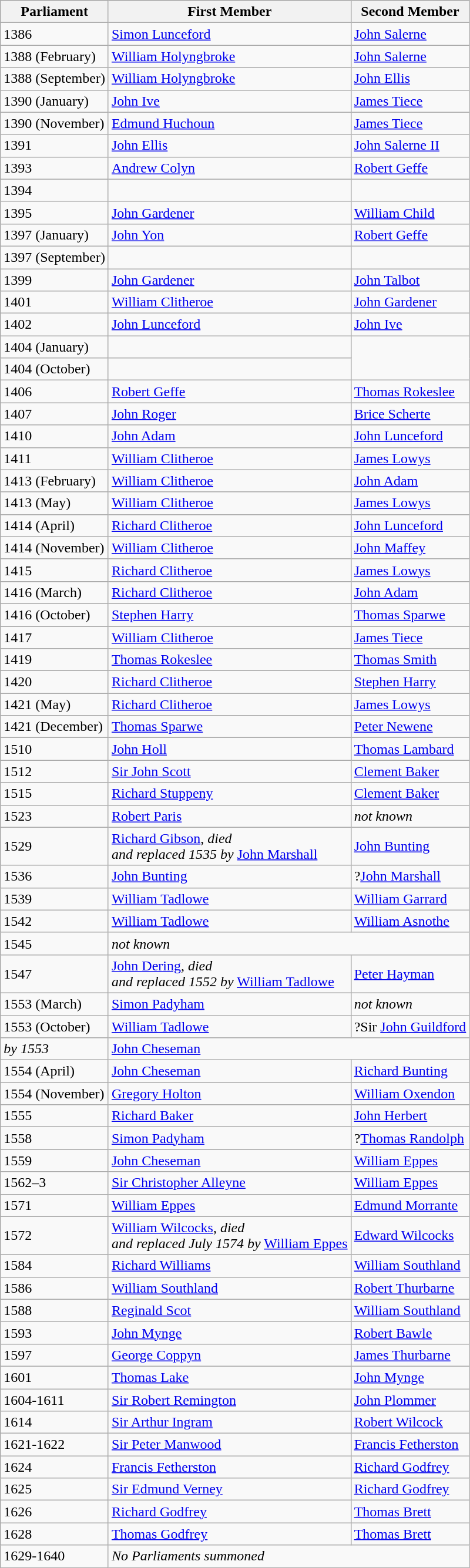<table class="wikitable">
<tr>
<th>Parliament</th>
<th>First Member</th>
<th>Second Member</th>
</tr>
<tr>
<td>1386</td>
<td><a href='#'>Simon Lunceford</a></td>
<td><a href='#'>John Salerne</a></td>
</tr>
<tr>
<td>1388 (February)</td>
<td><a href='#'>William Holyngbroke</a></td>
<td><a href='#'>John Salerne</a></td>
</tr>
<tr>
<td>1388 (September)</td>
<td><a href='#'>William Holyngbroke</a></td>
<td><a href='#'>John Ellis</a></td>
</tr>
<tr>
<td>1390 (January)</td>
<td><a href='#'>John Ive</a></td>
<td><a href='#'>James Tiece</a></td>
</tr>
<tr>
<td>1390 (November)</td>
<td><a href='#'>Edmund Huchoun</a></td>
<td><a href='#'>James Tiece</a></td>
</tr>
<tr>
<td>1391</td>
<td><a href='#'>John Ellis</a></td>
<td><a href='#'>John Salerne II</a></td>
</tr>
<tr>
<td>1393</td>
<td><a href='#'>Andrew Colyn</a></td>
<td><a href='#'>Robert Geffe</a></td>
</tr>
<tr>
<td>1394</td>
<td></td>
</tr>
<tr>
<td>1395</td>
<td><a href='#'>John Gardener</a></td>
<td><a href='#'>William Child</a></td>
</tr>
<tr>
<td>1397 (January)</td>
<td><a href='#'>John Yon</a></td>
<td><a href='#'>Robert Geffe</a></td>
</tr>
<tr>
<td>1397 (September)</td>
<td></td>
</tr>
<tr>
<td>1399</td>
<td><a href='#'>John Gardener</a></td>
<td><a href='#'>John Talbot</a></td>
</tr>
<tr>
<td>1401</td>
<td><a href='#'>William Clitheroe</a></td>
<td><a href='#'>John Gardener</a></td>
</tr>
<tr>
<td>1402</td>
<td><a href='#'>John Lunceford</a></td>
<td><a href='#'>John Ive</a></td>
</tr>
<tr>
<td>1404 (January)</td>
<td></td>
</tr>
<tr>
<td>1404 (October)</td>
<td></td>
</tr>
<tr>
<td>1406</td>
<td><a href='#'>Robert Geffe</a></td>
<td><a href='#'>Thomas Rokeslee</a></td>
</tr>
<tr>
<td>1407</td>
<td><a href='#'>John Roger</a></td>
<td><a href='#'>Brice Scherte</a></td>
</tr>
<tr>
<td>1410</td>
<td><a href='#'>John Adam</a></td>
<td><a href='#'>John Lunceford</a></td>
</tr>
<tr>
<td>1411</td>
<td><a href='#'>William Clitheroe</a></td>
<td><a href='#'>James Lowys</a></td>
</tr>
<tr>
<td>1413 (February)</td>
<td><a href='#'>William Clitheroe</a></td>
<td><a href='#'>John Adam</a></td>
</tr>
<tr>
<td>1413 (May)</td>
<td><a href='#'>William Clitheroe</a></td>
<td><a href='#'>James Lowys</a></td>
</tr>
<tr>
<td>1414 (April)</td>
<td><a href='#'>Richard Clitheroe</a></td>
<td><a href='#'>John Lunceford</a></td>
</tr>
<tr>
<td>1414 (November)</td>
<td><a href='#'>William Clitheroe</a></td>
<td><a href='#'>John Maffey</a></td>
</tr>
<tr>
<td>1415</td>
<td><a href='#'>Richard Clitheroe</a></td>
<td><a href='#'>James Lowys</a></td>
</tr>
<tr>
<td>1416 (March)</td>
<td><a href='#'>Richard Clitheroe</a></td>
<td><a href='#'>John Adam</a>  </td>
</tr>
<tr>
<td>1416 (October)</td>
<td><a href='#'>Stephen Harry</a></td>
<td><a href='#'>Thomas Sparwe</a></td>
</tr>
<tr>
<td>1417</td>
<td><a href='#'>William Clitheroe</a></td>
<td><a href='#'>James Tiece</a></td>
</tr>
<tr>
<td>1419</td>
<td><a href='#'>Thomas Rokeslee</a></td>
<td><a href='#'>Thomas Smith</a></td>
</tr>
<tr>
<td>1420</td>
<td><a href='#'>Richard Clitheroe</a></td>
<td><a href='#'>Stephen Harry</a></td>
</tr>
<tr>
<td>1421 (May)</td>
<td><a href='#'>Richard Clitheroe</a></td>
<td><a href='#'>James Lowys</a></td>
</tr>
<tr>
<td>1421 (December)</td>
<td><a href='#'>Thomas Sparwe</a></td>
<td><a href='#'>Peter Newene</a></td>
</tr>
<tr>
<td>1510</td>
<td><a href='#'>John Holl</a></td>
<td><a href='#'>Thomas Lambard</a></td>
</tr>
<tr>
<td>1512</td>
<td><a href='#'>Sir John Scott</a></td>
<td><a href='#'>Clement Baker</a></td>
</tr>
<tr>
<td>1515</td>
<td><a href='#'>Richard Stuppeny</a></td>
<td><a href='#'>Clement Baker</a></td>
</tr>
<tr>
<td>1523</td>
<td><a href='#'>Robert Paris</a></td>
<td><em>not known</em></td>
</tr>
<tr>
<td>1529</td>
<td><a href='#'>Richard Gibson</a>, <em>died <br> and replaced 1535 by</em> <a href='#'>John Marshall</a></td>
<td><a href='#'>John Bunting</a></td>
</tr>
<tr>
<td>1536</td>
<td><a href='#'>John Bunting</a></td>
<td>?<a href='#'>John Marshall</a></td>
</tr>
<tr>
<td>1539</td>
<td><a href='#'>William Tadlowe</a></td>
<td><a href='#'>William Garrard</a></td>
</tr>
<tr>
<td>1542</td>
<td><a href='#'>William Tadlowe</a></td>
<td><a href='#'>William Asnothe</a></td>
</tr>
<tr>
<td>1545</td>
<td colspan = "2"><em>not known</em></td>
</tr>
<tr>
<td>1547</td>
<td><a href='#'>John Dering</a>, <em>died <br> and replaced 1552 by</em> <a href='#'>William Tadlowe</a></td>
<td><a href='#'>Peter Hayman</a></td>
</tr>
<tr>
<td>1553 (March)</td>
<td><a href='#'>Simon Padyham</a></td>
<td><em>not known</em></td>
</tr>
<tr>
<td>1553 (October)</td>
<td><a href='#'>William Tadlowe</a></td>
<td>?Sir <a href='#'>John Guildford</a></td>
</tr>
<tr>
<td><em>by 1553</em></td>
<td colspan = "2"><a href='#'>John Cheseman</a></td>
</tr>
<tr>
<td>1554 (April)</td>
<td><a href='#'>John Cheseman</a></td>
<td><a href='#'>Richard Bunting</a></td>
</tr>
<tr>
<td>1554 (November)</td>
<td><a href='#'>Gregory Holton</a></td>
<td><a href='#'>William Oxendon</a></td>
</tr>
<tr>
<td>1555</td>
<td><a href='#'>Richard Baker</a></td>
<td><a href='#'>John Herbert</a></td>
</tr>
<tr>
<td>1558</td>
<td><a href='#'>Simon Padyham</a></td>
<td>?<a href='#'>Thomas Randolph</a></td>
</tr>
<tr>
<td>1559</td>
<td><a href='#'>John Cheseman</a></td>
<td><a href='#'>William Eppes</a></td>
</tr>
<tr>
<td>1562–3</td>
<td><a href='#'>Sir Christopher Alleyne</a></td>
<td><a href='#'>William Eppes</a></td>
</tr>
<tr>
<td>1571</td>
<td><a href='#'>William Eppes</a></td>
<td><a href='#'>Edmund Morrante</a></td>
</tr>
<tr>
<td>1572</td>
<td><a href='#'>William Wilcocks</a>, <em>died <br> and replaced July 1574 by</em> <a href='#'>William Eppes</a></td>
<td><a href='#'>Edward Wilcocks</a></td>
</tr>
<tr>
<td>1584</td>
<td><a href='#'>Richard Williams</a></td>
<td><a href='#'>William Southland</a></td>
</tr>
<tr>
<td>1586</td>
<td><a href='#'>William Southland</a></td>
<td><a href='#'>Robert Thurbarne</a></td>
</tr>
<tr>
<td>1588</td>
<td><a href='#'>Reginald Scot</a></td>
<td><a href='#'>William Southland</a></td>
</tr>
<tr>
<td>1593</td>
<td><a href='#'>John Mynge</a></td>
<td><a href='#'>Robert Bawle</a></td>
</tr>
<tr>
<td>1597</td>
<td><a href='#'>George Coppyn</a></td>
<td><a href='#'>James Thurbarne</a></td>
</tr>
<tr>
<td>1601</td>
<td><a href='#'>Thomas Lake</a></td>
<td><a href='#'>John Mynge</a></td>
</tr>
<tr>
<td>1604-1611</td>
<td><a href='#'>Sir Robert Remington</a></td>
<td><a href='#'>John Plommer</a></td>
</tr>
<tr>
<td>1614</td>
<td><a href='#'>Sir Arthur Ingram</a></td>
<td><a href='#'>Robert Wilcock</a></td>
</tr>
<tr>
<td>1621-1622</td>
<td><a href='#'>Sir Peter Manwood</a></td>
<td><a href='#'>Francis Fetherston</a></td>
</tr>
<tr>
<td>1624</td>
<td><a href='#'>Francis Fetherston</a></td>
<td><a href='#'>Richard Godfrey</a></td>
</tr>
<tr>
<td>1625</td>
<td><a href='#'>Sir Edmund Verney</a></td>
<td><a href='#'>Richard Godfrey</a></td>
</tr>
<tr>
<td>1626</td>
<td><a href='#'>Richard Godfrey</a></td>
<td><a href='#'>Thomas Brett</a></td>
</tr>
<tr>
<td>1628</td>
<td><a href='#'>Thomas Godfrey</a></td>
<td><a href='#'>Thomas Brett</a></td>
</tr>
<tr>
<td>1629-1640</td>
<td colspan = "2"><em>No Parliaments summoned</em></td>
</tr>
</table>
